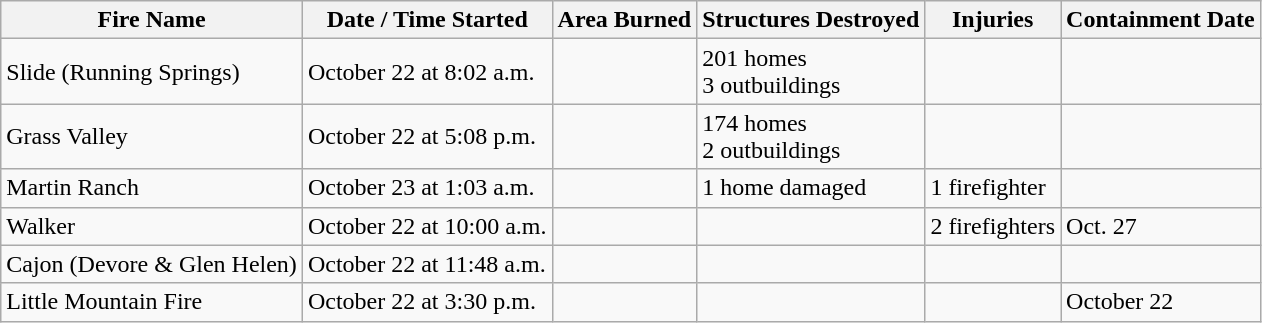<table class="wikitable">
<tr>
<th>Fire Name</th>
<th>Date / Time Started</th>
<th>Area Burned</th>
<th>Structures Destroyed</th>
<th>Injuries</th>
<th>Containment Date</th>
</tr>
<tr>
<td>Slide (Running Springs)</td>
<td>October 22 at 8:02 a.m.</td>
<td></td>
<td>201 homes<br>3 outbuildings</td>
<td></td>
<td></td>
</tr>
<tr>
<td>Grass Valley</td>
<td>October 22 at 5:08 p.m.</td>
<td></td>
<td>174 homes<br>2 outbuildings</td>
<td></td>
<td></td>
</tr>
<tr>
<td>Martin Ranch</td>
<td>October 23 at 1:03 a.m.</td>
<td></td>
<td>1 home damaged</td>
<td>1 firefighter</td>
<td></td>
</tr>
<tr>
<td>Walker</td>
<td>October 22 at 10:00 a.m.</td>
<td></td>
<td></td>
<td>2 firefighters</td>
<td>Oct. 27</td>
</tr>
<tr>
<td>Cajon (Devore & Glen Helen)</td>
<td>October 22 at 11:48 a.m.</td>
<td></td>
<td></td>
<td></td>
<td></td>
</tr>
<tr>
<td>Little Mountain Fire</td>
<td>October 22 at 3:30 p.m.</td>
<td></td>
<td></td>
<td></td>
<td>October 22</td>
</tr>
</table>
